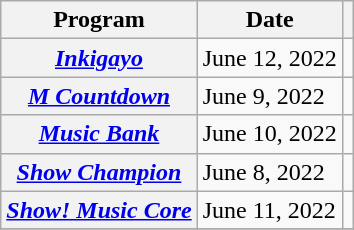<table class="wikitable plainrowheaders sortable">
<tr>
<th scope="col">Program </th>
<th scope="col">Date</th>
<th scope="col" class="unsortable"></th>
</tr>
<tr>
<th scope="row" style="text-align:center"><em><a href='#'>Inkigayo</a></em></th>
<td>June 12, 2022</td>
<td style="text-align:center"></td>
</tr>
<tr>
<th scope="row" style="text-align:center"><em><a href='#'>M Countdown</a></em></th>
<td>June 9, 2022</td>
<td style="text-align:center"></td>
</tr>
<tr>
<th scope="row" style="text-align:center"><em><a href='#'>Music Bank</a></em></th>
<td>June 10, 2022</td>
<td style="text-align:center"></td>
</tr>
<tr>
<th scope="row" style="text-align:center"><em><a href='#'>Show Champion</a></em></th>
<td>June 8, 2022</td>
<td style="text-align:center"></td>
</tr>
<tr>
<th scope="row" style="text-align:center"><em><a href='#'>Show! Music Core</a></em></th>
<td>June 11, 2022</td>
<td style="text-align:center"></td>
</tr>
<tr>
</tr>
</table>
